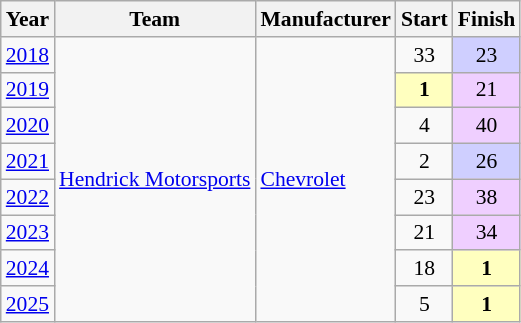<table class="wikitable" style="font-size: 90%;">
<tr>
<th>Year</th>
<th>Team</th>
<th>Manufacturer</th>
<th>Start</th>
<th>Finish</th>
</tr>
<tr>
<td><a href='#'>2018</a></td>
<td rowspan=8><a href='#'>Hendrick Motorsports</a></td>
<td rowspan=8><a href='#'>Chevrolet</a></td>
<td align=center>33</td>
<td align=center style="background:#CFCFFF;">23</td>
</tr>
<tr>
<td><a href='#'>2019</a></td>
<td align=center style="background:#FFFFBF;"><strong>1</strong></td>
<td align=center style="background:#EFCFFF;">21</td>
</tr>
<tr>
<td><a href='#'>2020</a></td>
<td align=center>4</td>
<td align=center style="background:#EFCFFF;">40</td>
</tr>
<tr>
<td><a href='#'>2021</a></td>
<td align=center>2</td>
<td align=center style="background:#CFCFFF;">26</td>
</tr>
<tr>
<td><a href='#'>2022</a></td>
<td align=center>23</td>
<td align=center style="background:#EFCFFF;">38</td>
</tr>
<tr>
<td><a href='#'>2023</a></td>
<td align=center>21</td>
<td align=center style="background:#EFCFFF;">34</td>
</tr>
<tr>
<td><a href='#'>2024</a></td>
<td align=center>18</td>
<td align=center style="background:#FFFFBF;"><strong>1</strong></td>
</tr>
<tr>
<td><a href='#'>2025</a></td>
<td align=center>5</td>
<td align=center style="background:#FFFFBF;"><strong>1</strong></td>
</tr>
</table>
